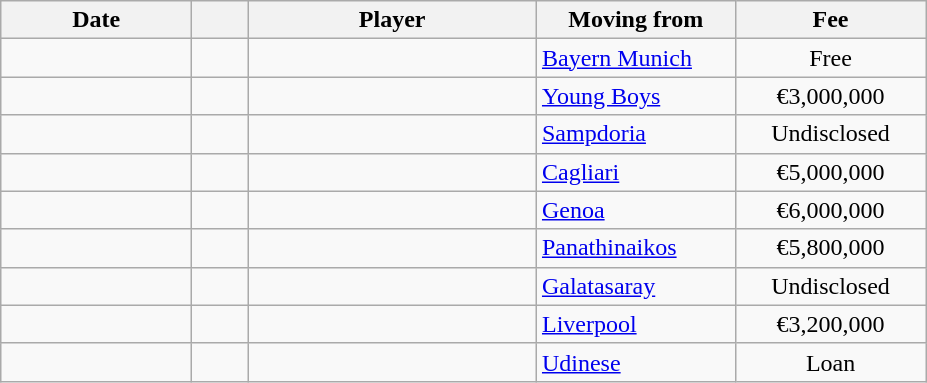<table class="wikitable sortable">
<tr>
<th style="width:120px;">Date</th>
<th style="width:30px;"></th>
<th style="width:185px;">Player</th>
<th style="width:125px;">Moving from</th>
<th style="width:120px;" class="unsortable">Fee</th>
</tr>
<tr>
<td></td>
<td align=center></td>
<td> </td>
<td> <a href='#'>Bayern Munich</a></td>
<td align=center>Free</td>
</tr>
<tr>
<td></td>
<td align=center></td>
<td> </td>
<td> <a href='#'>Young Boys</a></td>
<td align=center>€3,000,000</td>
</tr>
<tr>
<td></td>
<td align=center></td>
<td> </td>
<td> <a href='#'>Sampdoria</a></td>
<td align=center>Undisclosed</td>
</tr>
<tr>
<td></td>
<td align=center></td>
<td> </td>
<td> <a href='#'>Cagliari</a></td>
<td align=center>€5,000,000</td>
</tr>
<tr>
<td></td>
<td align=center></td>
<td> </td>
<td> <a href='#'>Genoa</a></td>
<td align=center>€6,000,000</td>
</tr>
<tr>
<td></td>
<td align=center></td>
<td> </td>
<td> <a href='#'>Panathinaikos</a></td>
<td align=center>€5,800,000</td>
</tr>
<tr>
<td></td>
<td align=center></td>
<td> </td>
<td> <a href='#'>Galatasaray</a></td>
<td align=center>Undisclosed</td>
</tr>
<tr>
<td></td>
<td align=center></td>
<td> </td>
<td> <a href='#'>Liverpool</a></td>
<td align=center>€3,200,000</td>
</tr>
<tr>
<td></td>
<td align=center></td>
<td> </td>
<td> <a href='#'>Udinese</a></td>
<td align=center>Loan</td>
</tr>
</table>
